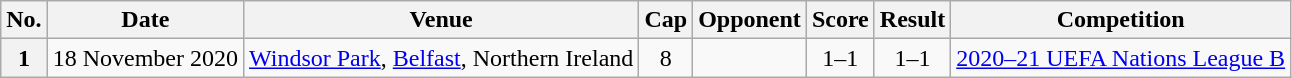<table class="wikitable sortable">
<tr>
<th scope="col">No.</th>
<th scope="col" data-sort-type="date">Date</th>
<th scope="col">Venue</th>
<th scope="col">Cap</th>
<th scope="col">Opponent</th>
<th scope="col">Score</th>
<th scope="col">Result</th>
<th scope="col">Competition</th>
</tr>
<tr>
<th align="center">1</th>
<td>18 November 2020</td>
<td><a href='#'>Windsor Park</a>, <a href='#'>Belfast</a>, Northern Ireland</td>
<td align="center">8</td>
<td></td>
<td align=center>1–1</td>
<td align=center>1–1</td>
<td><a href='#'>2020–21 UEFA Nations League B</a></td>
</tr>
</table>
